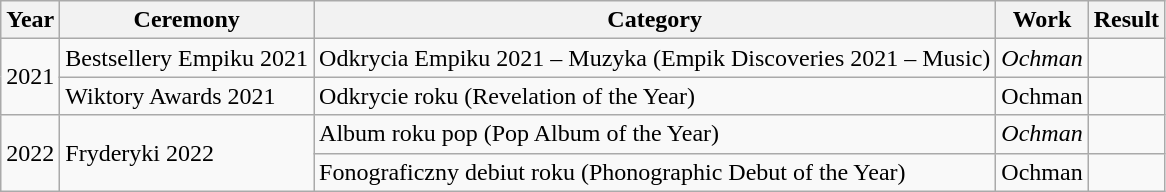<table class="wikitable ">
<tr>
<th>Year</th>
<th>Ceremony</th>
<th>Category</th>
<th>Work</th>
<th>Result</th>
</tr>
<tr>
<td rowspan="2">2021</td>
<td>Bestsellery Empiku 2021</td>
<td>Odkrycia Empiku 2021 – Muzyka (Empik Discoveries 2021 – Music)</td>
<td><em>Ochman</em></td>
<td></td>
</tr>
<tr>
<td>Wiktory Awards 2021</td>
<td>Odkrycie roku (Revelation of the Year)</td>
<td>Ochman</td>
<td></td>
</tr>
<tr>
<td rowspan="2">2022</td>
<td rowspan="2">Fryderyki 2022</td>
<td>Album roku pop (Pop Album of the Year)</td>
<td><em>Ochman</em></td>
<td></td>
</tr>
<tr>
<td>Fonograficzny debiut roku (Phonographic Debut of the Year)</td>
<td Ochman>Ochman</td>
<td></td>
</tr>
</table>
